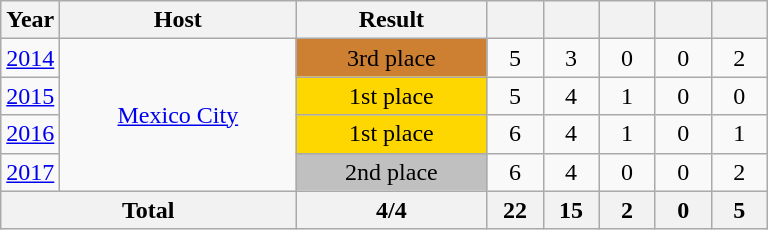<table class="wikitable" style="text-align:center">
<tr>
<th width=30>Year</th>
<th width=150>Host</th>
<th width=120>Result</th>
<th width=30></th>
<th width=30></th>
<th width=30></th>
<th width=30></th>
<th width=30></th>
</tr>
<tr>
<td><a href='#'>2014</a></td>
<td rowspan=4> <a href='#'>Mexico City</a></td>
<td bgcolor="#CD7F32"> 3rd place</td>
<td>5</td>
<td>3</td>
<td>0</td>
<td>0</td>
<td>2</td>
</tr>
<tr>
<td><a href='#'>2015</a></td>
<td bgcolor="gold"> 1st place</td>
<td>5</td>
<td>4</td>
<td>1</td>
<td>0</td>
<td>0</td>
</tr>
<tr>
<td><a href='#'>2016</a></td>
<td bgcolor="gold"> 1st place</td>
<td>6</td>
<td>4</td>
<td>1</td>
<td>0</td>
<td>1</td>
</tr>
<tr>
<td><a href='#'>2017</a></td>
<td bgcolor="silver"> 2nd place</td>
<td>6</td>
<td>4</td>
<td>0</td>
<td>0</td>
<td>2</td>
</tr>
<tr>
<th colspan=2>Total</th>
<th>4/4</th>
<th>22</th>
<th>15</th>
<th>2</th>
<th>0</th>
<th>5</th>
</tr>
</table>
